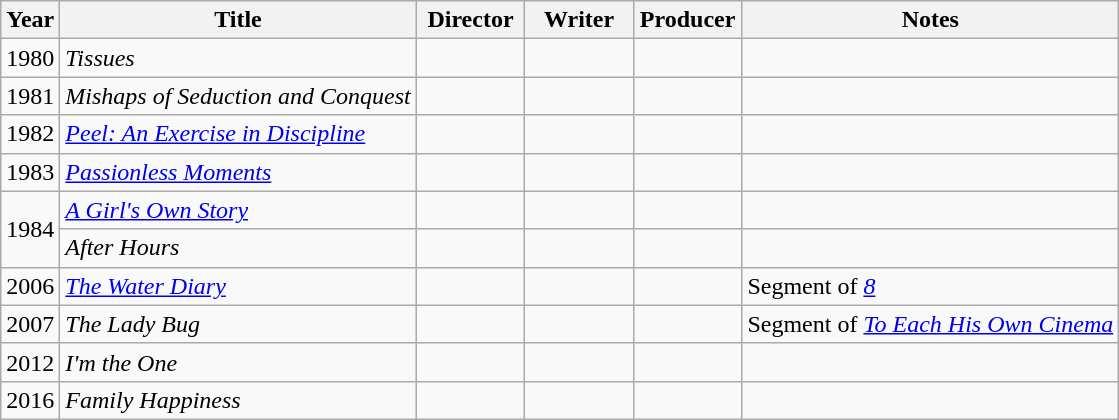<table class="wikitable">
<tr>
<th>Year</th>
<th>Title</th>
<th width=65>Director</th>
<th width=65>Writer</th>
<th width=65>Producer</th>
<th>Notes</th>
</tr>
<tr>
<td>1980</td>
<td><em>Tissues</em></td>
<td></td>
<td></td>
<td></td>
<td></td>
</tr>
<tr>
<td>1981</td>
<td><em>Mishaps of Seduction and Conquest</em></td>
<td></td>
<td></td>
<td></td>
<td></td>
</tr>
<tr>
<td>1982</td>
<td><em><a href='#'>Peel: An Exercise in Discipline</a></em></td>
<td></td>
<td></td>
<td></td>
<td></td>
</tr>
<tr>
<td>1983</td>
<td><em><a href='#'>Passionless Moments</a></em></td>
<td></td>
<td></td>
<td></td>
<td></td>
</tr>
<tr>
<td rowspan="2">1984</td>
<td><em><a href='#'>A Girl's Own Story</a></em></td>
<td></td>
<td></td>
<td></td>
<td></td>
</tr>
<tr>
<td><em>After Hours</em></td>
<td></td>
<td></td>
<td></td>
<td></td>
</tr>
<tr>
<td>2006</td>
<td><em><a href='#'>The Water Diary</a></em></td>
<td></td>
<td></td>
<td></td>
<td>Segment of <em><a href='#'>8</a></em></td>
</tr>
<tr>
<td>2007</td>
<td><em>The Lady Bug</em></td>
<td></td>
<td></td>
<td></td>
<td>Segment of <em><a href='#'>To Each His Own Cinema</a></em></td>
</tr>
<tr>
<td>2012</td>
<td><em>I'm the One</em></td>
<td></td>
<td></td>
<td></td>
<td></td>
</tr>
<tr>
<td>2016</td>
<td><em>Family Happiness</em></td>
<td></td>
<td></td>
<td></td>
<td></td>
</tr>
</table>
